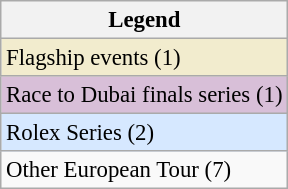<table class="wikitable" style="font-size:95%;">
<tr>
<th>Legend</th>
</tr>
<tr style="background:#f2ecce;">
<td>Flagship events (1)</td>
</tr>
<tr style="background:thistle;">
<td>Race to Dubai finals series (1)</td>
</tr>
<tr style="background:#D6E8FF;">
<td>Rolex Series (2)</td>
</tr>
<tr>
<td>Other European Tour (7)</td>
</tr>
</table>
